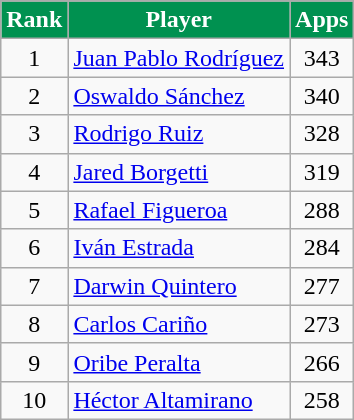<table class="wikitable" style="text-align: center;">
<tr>
</tr>
<tr>
<th style="color:#FFFFFF; background:#009150;">Rank</th>
<th style="color:#FFFFFF; background:#009150;">Player</th>
<th style="color:#FFFFFF; background:#009150;">Apps</th>
</tr>
<tr>
<td>1</td>
<td align="left"> <a href='#'>Juan Pablo Rodríguez</a></td>
<td>343</td>
</tr>
<tr>
<td>2</td>
<td align="left"> <a href='#'>Oswaldo Sánchez</a></td>
<td>340</td>
</tr>
<tr>
<td>3</td>
<td align="left"> <a href='#'>Rodrigo Ruiz</a></td>
<td>328</td>
</tr>
<tr>
<td>4</td>
<td align="left"> <a href='#'>Jared Borgetti</a></td>
<td>319</td>
</tr>
<tr>
<td>5</td>
<td align="left"> <a href='#'>Rafael Figueroa</a></td>
<td>288</td>
</tr>
<tr>
<td>6</td>
<td align="left"> <a href='#'>Iván Estrada</a></td>
<td>284</td>
</tr>
<tr>
<td>7</td>
<td align="left"> <a href='#'>Darwin Quintero</a></td>
<td>277</td>
</tr>
<tr>
<td>8</td>
<td align="left"> <a href='#'>Carlos Cariño</a></td>
<td>273</td>
</tr>
<tr>
<td>9</td>
<td align="left"> <a href='#'>Oribe Peralta</a></td>
<td>266</td>
</tr>
<tr>
<td>10</td>
<td align="left"> <a href='#'>Héctor Altamirano</a></td>
<td>258</td>
</tr>
</table>
